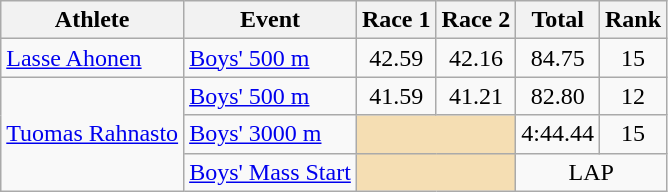<table class="wikitable">
<tr>
<th>Athlete</th>
<th>Event</th>
<th>Race 1</th>
<th>Race 2</th>
<th>Total</th>
<th>Rank</th>
</tr>
<tr>
<td rowspan=1><a href='#'>Lasse Ahonen</a></td>
<td><a href='#'>Boys' 500 m</a></td>
<td align="center">42.59</td>
<td align="center">42.16</td>
<td align="center">84.75</td>
<td align="center">15</td>
</tr>
<tr>
<td rowspan=3><a href='#'>Tuomas Rahnasto</a></td>
<td><a href='#'>Boys' 500 m</a></td>
<td align="center">41.59</td>
<td align="center">41.21</td>
<td align="center">82.80</td>
<td align="center">12</td>
</tr>
<tr>
<td><a href='#'>Boys' 3000 m</a></td>
<td colspan=2 bgcolor="wheat"></td>
<td align="center">4:44.44</td>
<td align="center">15</td>
</tr>
<tr>
<td><a href='#'>Boys' Mass Start</a></td>
<td colspan=2 bgcolor="wheat"></td>
<td align="center" colspan=2>LAP</td>
</tr>
</table>
